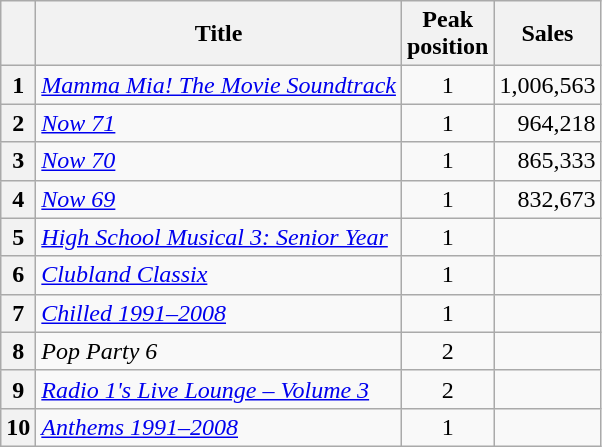<table class="wikitable plainrowheaders">
<tr>
<th scope=col></th>
<th scope=col>Title</th>
<th scope=col>Peak<br>position</th>
<th scope=col>Sales</th>
</tr>
<tr>
<th scope=row style="text-align:center;">1</th>
<td><em><a href='#'>Mamma Mia! The Movie Soundtrack</a></em></td>
<td align="center">1</td>
<td align="right">1,006,563</td>
</tr>
<tr>
<th scope=row style="text-align:center;">2</th>
<td><em><a href='#'>Now 71</a></em></td>
<td align="center">1</td>
<td align="right">964,218</td>
</tr>
<tr>
<th scope=row style="text-align:center;">3</th>
<td><em><a href='#'>Now 70</a></em></td>
<td align="center">1</td>
<td align="right">865,333</td>
</tr>
<tr>
<th scope=row style="text-align:center;">4</th>
<td><em><a href='#'>Now 69</a></em></td>
<td align="center">1</td>
<td align="right">832,673</td>
</tr>
<tr>
<th scope=row style="text-align:center;">5</th>
<td><em><a href='#'>High School Musical 3: Senior Year</a></em></td>
<td align="center">1</td>
<td></td>
</tr>
<tr>
<th scope=row style="text-align:center;">6</th>
<td><em><a href='#'>Clubland Classix</a></em></td>
<td align="center">1</td>
<td></td>
</tr>
<tr>
<th scope=row style="text-align:center;">7</th>
<td><em><a href='#'>Chilled 1991–2008</a></em></td>
<td align="center">1</td>
<td></td>
</tr>
<tr>
<th scope=row style="text-align:center;">8</th>
<td><em>Pop Party 6</em></td>
<td align="center">2</td>
<td></td>
</tr>
<tr>
<th scope=row style="text-align:center;">9</th>
<td><em><a href='#'>Radio 1's Live Lounge – Volume 3</a></em></td>
<td align="center">2</td>
<td></td>
</tr>
<tr>
<th scope=row style="text-align:center;">10</th>
<td><em><a href='#'>Anthems 1991–2008</a></em></td>
<td align="center">1</td>
<td></td>
</tr>
</table>
